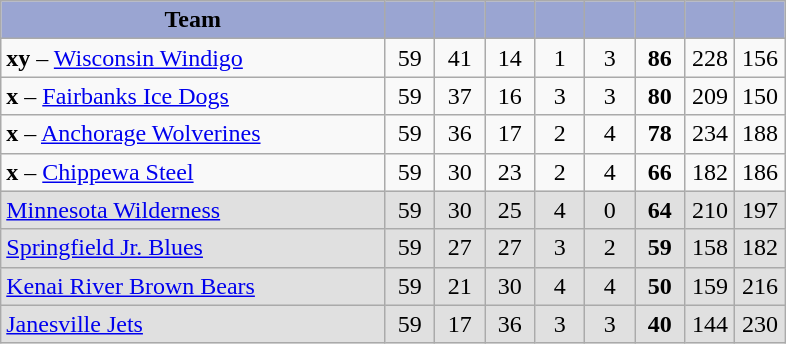<table class="wikitable" style="text-align:center">
<tr>
<th style="background:#9aa5d2; width:46%;">Team</th>
<th style="background:#9aa5d2; width:6%;"></th>
<th style="background:#9aa5d2; width:6%;"></th>
<th style="background:#9aa5d2; width:6%;"></th>
<th style="background:#9aa5d2; width:6%;"></th>
<th style="background:#9aa5d2; width:6%;"></th>
<th style="background:#9aa5d2; width:6%;"></th>
<th style="background:#9aa5d2; width:6%;"></th>
<th style="background:#9aa5d2; width:6%;"></th>
</tr>
<tr>
<td align=left><strong>xy</strong> – <a href='#'>Wisconsin Windigo</a></td>
<td>59</td>
<td>41</td>
<td>14</td>
<td>1</td>
<td>3</td>
<td><strong>86</strong></td>
<td>228</td>
<td>156</td>
</tr>
<tr>
<td align=left><strong>x</strong> – <a href='#'>Fairbanks Ice Dogs</a></td>
<td>59</td>
<td>37</td>
<td>16</td>
<td>3</td>
<td>3</td>
<td><strong>80</strong></td>
<td>209</td>
<td>150</td>
</tr>
<tr>
<td align=left><strong>x</strong> – <a href='#'>Anchorage Wolverines</a></td>
<td>59</td>
<td>36</td>
<td>17</td>
<td>2</td>
<td>4</td>
<td><strong>78</strong></td>
<td>234</td>
<td>188</td>
</tr>
<tr>
<td align=left><strong>x</strong> – <a href='#'>Chippewa Steel</a></td>
<td>59</td>
<td>30</td>
<td>23</td>
<td>2</td>
<td>4</td>
<td><strong>66</strong></td>
<td>182</td>
<td>186</td>
</tr>
<tr bgcolor=e0e0e0>
<td align=left><a href='#'>Minnesota Wilderness</a></td>
<td>59</td>
<td>30</td>
<td>25</td>
<td>4</td>
<td>0</td>
<td><strong>64</strong></td>
<td>210</td>
<td>197</td>
</tr>
<tr bgcolor=e0e0e0>
<td align=left><a href='#'>Springfield Jr. Blues</a></td>
<td>59</td>
<td>27</td>
<td>27</td>
<td>3</td>
<td>2</td>
<td><strong>59</strong></td>
<td>158</td>
<td>182</td>
</tr>
<tr bgcolor=e0e0e0>
<td align=left><a href='#'>Kenai River Brown Bears</a></td>
<td>59</td>
<td>21</td>
<td>30</td>
<td>4</td>
<td>4</td>
<td><strong>50</strong></td>
<td>159</td>
<td>216</td>
</tr>
<tr bgcolor=e0e0e0>
<td align=left><a href='#'>Janesville Jets</a></td>
<td>59</td>
<td>17</td>
<td>36</td>
<td>3</td>
<td>3</td>
<td><strong>40</strong></td>
<td>144</td>
<td>230</td>
</tr>
</table>
